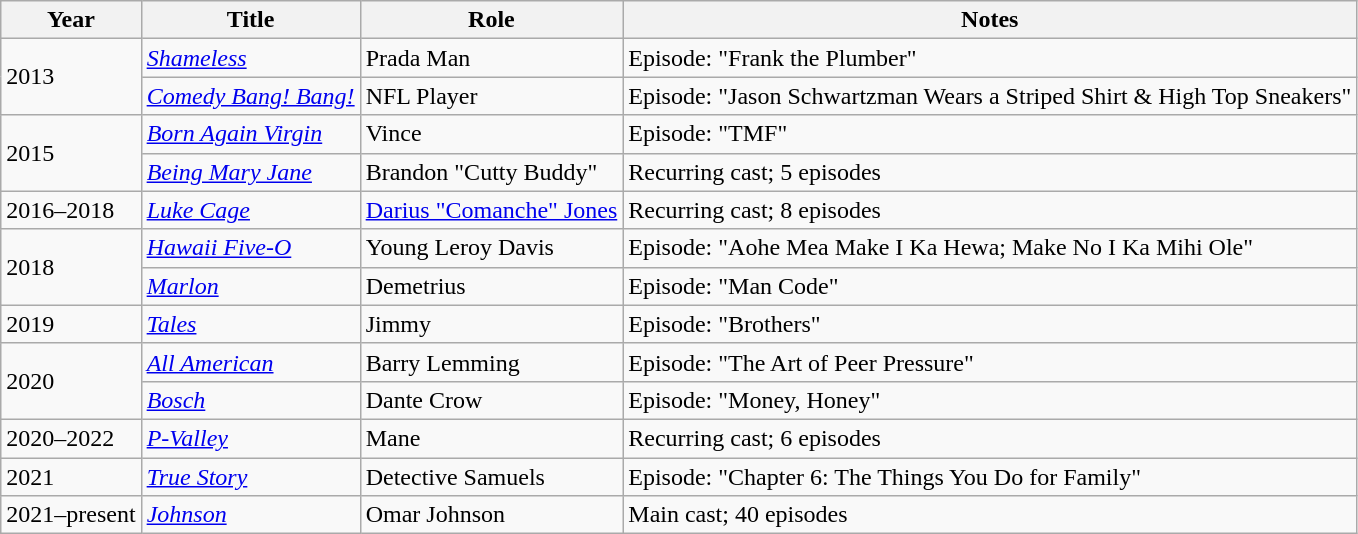<table class="wikitable plainrowheaders sortable" style="margin-right: 0;">
<tr>
<th>Year</th>
<th>Title</th>
<th>Role</th>
<th>Notes</th>
</tr>
<tr>
<td rowspan="2">2013</td>
<td><em><a href='#'>Shameless</a></em></td>
<td>Prada Man</td>
<td>Episode: "Frank the Plumber"</td>
</tr>
<tr>
<td><em><a href='#'>Comedy Bang! Bang!</a></em></td>
<td>NFL Player</td>
<td>Episode: "Jason Schwartzman Wears a Striped Shirt & High Top Sneakers"</td>
</tr>
<tr>
<td rowspan="2">2015</td>
<td><em><a href='#'>Born Again Virgin</a></em></td>
<td>Vince</td>
<td>Episode: "TMF"</td>
</tr>
<tr>
<td><em><a href='#'>Being Mary Jane</a></em></td>
<td>Brandon "Cutty Buddy"</td>
<td>Recurring cast; 5 episodes</td>
</tr>
<tr>
<td>2016–2018</td>
<td><em><a href='#'>Luke Cage</a></em></td>
<td><a href='#'>Darius "Comanche" Jones</a></td>
<td>Recurring cast; 8 episodes</td>
</tr>
<tr>
<td rowspan="2">2018</td>
<td><em><a href='#'>Hawaii Five-O</a></em></td>
<td>Young Leroy Davis</td>
<td>Episode: "Aohe Mea Make I Ka Hewa; Make No I Ka Mihi Ole"</td>
</tr>
<tr>
<td><em><a href='#'>Marlon</a></em></td>
<td>Demetrius</td>
<td>Episode: "Man Code"</td>
</tr>
<tr>
<td>2019</td>
<td><em><a href='#'>Tales</a></em></td>
<td>Jimmy</td>
<td>Episode: "Brothers"</td>
</tr>
<tr>
<td rowspan="2">2020</td>
<td><em><a href='#'>All American</a></em></td>
<td>Barry Lemming</td>
<td>Episode: "The Art of Peer Pressure"</td>
</tr>
<tr>
<td><em><a href='#'>Bosch</a></em></td>
<td>Dante Crow</td>
<td>Episode: "Money, Honey"</td>
</tr>
<tr>
<td>2020–2022</td>
<td><em><a href='#'>P-Valley</a></em></td>
<td>Mane</td>
<td>Recurring cast; 6 episodes</td>
</tr>
<tr>
<td>2021</td>
<td><em><a href='#'>True Story</a></em></td>
<td>Detective Samuels</td>
<td>Episode: "Chapter 6: The Things You Do for Family"</td>
</tr>
<tr>
<td>2021–present</td>
<td><em><a href='#'>Johnson</a></em></td>
<td>Omar Johnson</td>
<td>Main cast; 40 episodes</td>
</tr>
</table>
